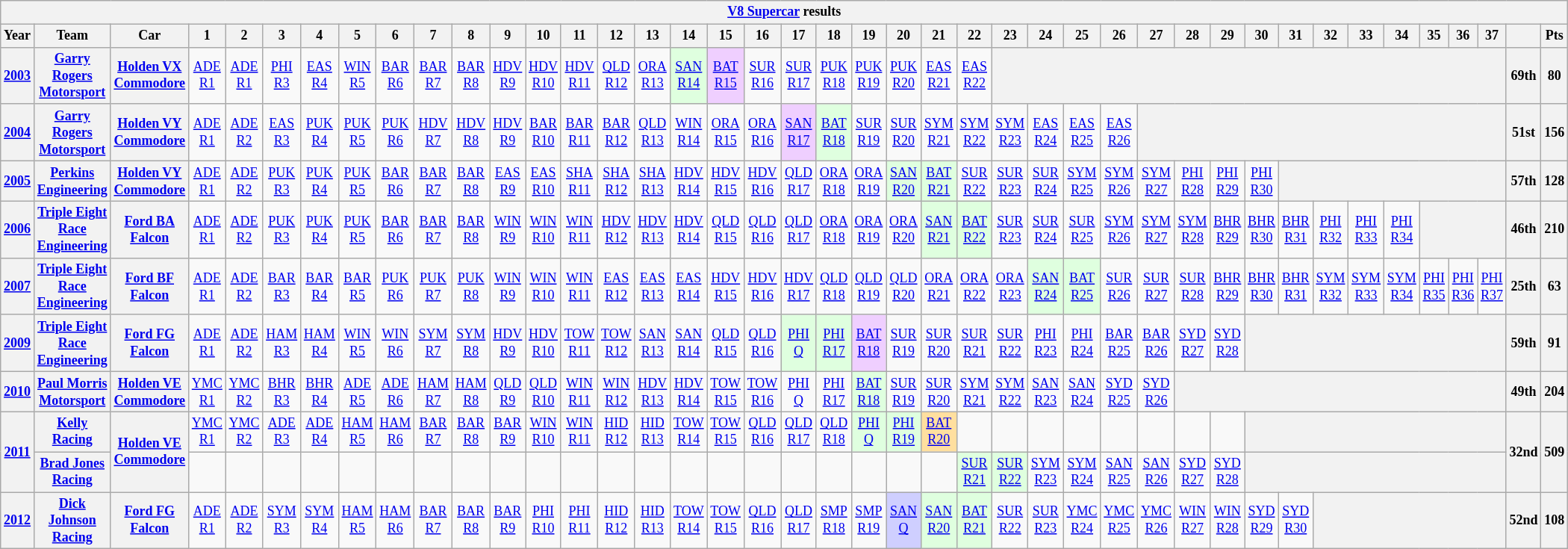<table class="wikitable" style="text-align:center; font-size:75%">
<tr>
<th colspan=45><a href='#'>V8 Supercar</a> results</th>
</tr>
<tr>
<th>Year</th>
<th>Team</th>
<th>Car</th>
<th>1</th>
<th>2</th>
<th>3</th>
<th>4</th>
<th>5</th>
<th>6</th>
<th>7</th>
<th>8</th>
<th>9</th>
<th>10</th>
<th>11</th>
<th>12</th>
<th>13</th>
<th>14</th>
<th>15</th>
<th>16</th>
<th>17</th>
<th>18</th>
<th>19</th>
<th>20</th>
<th>21</th>
<th>22</th>
<th>23</th>
<th>24</th>
<th>25</th>
<th>26</th>
<th>27</th>
<th>28</th>
<th>29</th>
<th>30</th>
<th>31</th>
<th>32</th>
<th>33</th>
<th>34</th>
<th>35</th>
<th>36</th>
<th>37</th>
<th></th>
<th>Pts</th>
</tr>
<tr>
<th><a href='#'>2003</a></th>
<th><a href='#'>Garry Rogers Motorsport</a></th>
<th><a href='#'>Holden VX Commodore</a></th>
<td><a href='#'>ADE<br>R1</a></td>
<td><a href='#'>ADE<br>R1</a></td>
<td><a href='#'>PHI<br>R3</a></td>
<td><a href='#'>EAS<br>R4</a></td>
<td><a href='#'>WIN<br>R5</a></td>
<td><a href='#'>BAR<br>R6</a></td>
<td><a href='#'>BAR<br>R7</a></td>
<td><a href='#'>BAR<br>R8</a></td>
<td><a href='#'>HDV<br>R9</a></td>
<td><a href='#'>HDV<br>R10</a></td>
<td><a href='#'>HDV<br>R11</a></td>
<td><a href='#'>QLD<br>R12</a></td>
<td><a href='#'>ORA<br>R13</a></td>
<td style="background:#DFFFDF;"><a href='#'>SAN<br>R14</a><br></td>
<td style="background:#EFCFFF;"><a href='#'>BAT<br>R15</a><br></td>
<td><a href='#'>SUR<br>R16</a></td>
<td><a href='#'>SUR<br>R17</a></td>
<td><a href='#'>PUK<br>R18</a></td>
<td><a href='#'>PUK<br>R19</a></td>
<td><a href='#'>PUK<br>R20</a></td>
<td><a href='#'>EAS<br>R21</a></td>
<td><a href='#'>EAS<br>R22</a></td>
<th colspan=15></th>
<th>69th</th>
<th>80</th>
</tr>
<tr>
<th><a href='#'>2004</a></th>
<th><a href='#'>Garry Rogers Motorsport</a></th>
<th><a href='#'>Holden VY Commodore</a></th>
<td><a href='#'>ADE<br>R1</a></td>
<td><a href='#'>ADE<br>R2</a></td>
<td><a href='#'>EAS<br>R3</a></td>
<td><a href='#'>PUK<br>R4</a></td>
<td><a href='#'>PUK<br>R5</a></td>
<td><a href='#'>PUK<br>R6</a></td>
<td><a href='#'>HDV<br>R7</a></td>
<td><a href='#'>HDV<br>R8</a></td>
<td><a href='#'>HDV<br>R9</a></td>
<td><a href='#'>BAR<br>R10</a></td>
<td><a href='#'>BAR<br>R11</a></td>
<td><a href='#'>BAR<br>R12</a></td>
<td><a href='#'>QLD<br>R13</a></td>
<td><a href='#'>WIN<br>R14</a></td>
<td><a href='#'>ORA<br>R15</a></td>
<td><a href='#'>ORA<br>R16</a></td>
<td style="background:#EFCFFF;"><a href='#'>SAN<br>R17</a><br></td>
<td style="background:#DFFFDF;"><a href='#'>BAT<br>R18</a><br></td>
<td><a href='#'>SUR<br>R19</a></td>
<td><a href='#'>SUR<br>R20</a></td>
<td><a href='#'>SYM<br>R21</a></td>
<td><a href='#'>SYM<br>R22</a></td>
<td><a href='#'>SYM<br>R23</a></td>
<td><a href='#'>EAS<br>R24</a></td>
<td><a href='#'>EAS<br>R25</a></td>
<td><a href='#'>EAS<br>R26</a></td>
<th colspan=11></th>
<th>51st</th>
<th>156</th>
</tr>
<tr>
<th><a href='#'>2005</a></th>
<th><a href='#'>Perkins Engineering</a></th>
<th><a href='#'>Holden VY Commodore</a></th>
<td><a href='#'>ADE<br>R1</a></td>
<td><a href='#'>ADE<br>R2</a></td>
<td><a href='#'>PUK<br>R3</a></td>
<td><a href='#'>PUK<br>R4</a></td>
<td><a href='#'>PUK<br>R5</a></td>
<td><a href='#'>BAR<br>R6</a></td>
<td><a href='#'>BAR<br>R7</a></td>
<td><a href='#'>BAR<br>R8</a></td>
<td><a href='#'>EAS<br>R9</a></td>
<td><a href='#'>EAS<br>R10</a></td>
<td><a href='#'>SHA<br>R11</a></td>
<td><a href='#'>SHA<br>R12</a></td>
<td><a href='#'>SHA<br>R13</a></td>
<td><a href='#'>HDV<br>R14</a></td>
<td><a href='#'>HDV<br>R15</a></td>
<td><a href='#'>HDV<br>R16</a></td>
<td><a href='#'>QLD<br>R17</a></td>
<td><a href='#'>ORA<br>R18</a></td>
<td><a href='#'>ORA<br>R19</a></td>
<td style="background:#DFFFDF;"><a href='#'>SAN<br>R20</a><br></td>
<td style="background:#DFFFDF;"><a href='#'>BAT<br>R21</a><br></td>
<td><a href='#'>SUR<br>R22</a></td>
<td><a href='#'>SUR<br>R23</a></td>
<td><a href='#'>SUR<br>R24</a></td>
<td><a href='#'>SYM<br>R25</a></td>
<td><a href='#'>SYM<br>R26</a></td>
<td><a href='#'>SYM<br>R27</a></td>
<td><a href='#'>PHI<br>R28</a></td>
<td><a href='#'>PHI<br>R29</a></td>
<td><a href='#'>PHI<br>R30</a></td>
<th colspan=7></th>
<th>57th</th>
<th>128</th>
</tr>
<tr>
<th><a href='#'>2006</a></th>
<th><a href='#'>Triple Eight Race Engineering</a></th>
<th><a href='#'>Ford BA Falcon</a></th>
<td><a href='#'>ADE<br>R1</a></td>
<td><a href='#'>ADE<br>R2</a></td>
<td><a href='#'>PUK<br>R3</a></td>
<td><a href='#'>PUK<br>R4</a></td>
<td><a href='#'>PUK<br>R5</a></td>
<td><a href='#'>BAR<br>R6</a></td>
<td><a href='#'>BAR<br>R7</a></td>
<td><a href='#'>BAR<br>R8</a></td>
<td><a href='#'>WIN<br>R9</a></td>
<td><a href='#'>WIN<br>R10</a></td>
<td><a href='#'>WIN<br>R11</a></td>
<td><a href='#'>HDV<br>R12</a></td>
<td><a href='#'>HDV<br>R13</a></td>
<td><a href='#'>HDV<br>R14</a></td>
<td><a href='#'>QLD<br>R15</a></td>
<td><a href='#'>QLD<br>R16</a></td>
<td><a href='#'>QLD<br>R17</a></td>
<td><a href='#'>ORA<br>R18</a></td>
<td><a href='#'>ORA<br>R19</a></td>
<td><a href='#'>ORA<br>R20</a></td>
<td style="background:#DFFFDF;"><a href='#'>SAN<br>R21</a><br></td>
<td style="background:#DFFFDF;"><a href='#'>BAT<br>R22</a><br></td>
<td><a href='#'>SUR<br>R23</a></td>
<td><a href='#'>SUR<br>R24</a></td>
<td><a href='#'>SUR<br>R25</a></td>
<td><a href='#'>SYM<br>R26</a></td>
<td><a href='#'>SYM<br>R27</a></td>
<td><a href='#'>SYM<br>R28</a></td>
<td><a href='#'>BHR<br>R29</a></td>
<td><a href='#'>BHR<br>R30</a></td>
<td><a href='#'>BHR<br>R31</a></td>
<td><a href='#'>PHI<br>R32</a></td>
<td><a href='#'>PHI<br>R33</a></td>
<td><a href='#'>PHI<br>R34</a></td>
<th colspan=3></th>
<th>46th</th>
<th>210</th>
</tr>
<tr>
<th><a href='#'>2007</a></th>
<th><a href='#'>Triple Eight Race Engineering</a></th>
<th><a href='#'>Ford BF Falcon</a></th>
<td><a href='#'>ADE<br>R1</a></td>
<td><a href='#'>ADE<br>R2</a></td>
<td><a href='#'>BAR<br>R3</a></td>
<td><a href='#'>BAR<br>R4</a></td>
<td><a href='#'>BAR<br>R5</a></td>
<td><a href='#'>PUK<br>R6</a></td>
<td><a href='#'>PUK<br>R7</a></td>
<td><a href='#'>PUK<br>R8</a></td>
<td><a href='#'>WIN<br>R9</a></td>
<td><a href='#'>WIN<br>R10</a></td>
<td><a href='#'>WIN<br>R11</a></td>
<td><a href='#'>EAS<br>R12</a></td>
<td><a href='#'>EAS<br>R13</a></td>
<td><a href='#'>EAS<br>R14</a></td>
<td><a href='#'>HDV<br>R15</a></td>
<td><a href='#'>HDV<br>R16</a></td>
<td><a href='#'>HDV<br>R17</a></td>
<td><a href='#'>QLD<br>R18</a></td>
<td><a href='#'>QLD<br>R19</a></td>
<td><a href='#'>QLD<br>R20</a></td>
<td><a href='#'>ORA<br>R21</a></td>
<td><a href='#'>ORA<br>R22</a></td>
<td><a href='#'>ORA<br>R23</a></td>
<td style="background:#DFFFDF;"><a href='#'>SAN<br>R24</a><br></td>
<td style="background:#DFFFDF;"><a href='#'>BAT<br>R25</a><br></td>
<td><a href='#'>SUR<br>R26</a></td>
<td><a href='#'>SUR<br>R27</a></td>
<td><a href='#'>SUR<br>R28</a></td>
<td><a href='#'>BHR<br>R29</a></td>
<td><a href='#'>BHR<br>R30</a></td>
<td><a href='#'>BHR<br>R31</a></td>
<td><a href='#'>SYM<br>R32</a></td>
<td><a href='#'>SYM<br>R33</a></td>
<td><a href='#'>SYM<br>R34</a></td>
<td><a href='#'>PHI<br>R35</a></td>
<td><a href='#'>PHI<br>R36</a></td>
<td><a href='#'>PHI<br>R37</a></td>
<th>25th</th>
<th>63</th>
</tr>
<tr>
<th><a href='#'>2009</a></th>
<th><a href='#'>Triple Eight Race Engineering</a></th>
<th><a href='#'>Ford FG Falcon</a></th>
<td><a href='#'>ADE<br>R1</a></td>
<td><a href='#'>ADE<br>R2</a></td>
<td><a href='#'>HAM<br>R3</a></td>
<td><a href='#'>HAM<br>R4</a></td>
<td><a href='#'>WIN<br>R5</a></td>
<td><a href='#'>WIN<br>R6</a></td>
<td><a href='#'>SYM<br>R7</a></td>
<td><a href='#'>SYM<br>R8</a></td>
<td><a href='#'>HDV<br>R9</a></td>
<td><a href='#'>HDV<br>R10</a></td>
<td><a href='#'>TOW<br>R11</a></td>
<td><a href='#'>TOW<br>R12</a></td>
<td><a href='#'>SAN<br>R13</a></td>
<td><a href='#'>SAN<br>R14</a></td>
<td><a href='#'>QLD<br>R15</a></td>
<td><a href='#'>QLD<br>R16</a></td>
<td style="background:#DFFFDF;"><a href='#'>PHI<br>Q</a><br></td>
<td style="background:#DFFFDF;"><a href='#'>PHI<br>R17</a><br></td>
<td style="background:#EFCFFF;"><a href='#'>BAT<br>R18</a><br></td>
<td><a href='#'>SUR<br>R19</a></td>
<td><a href='#'>SUR<br>R20</a></td>
<td><a href='#'>SUR<br>R21</a></td>
<td><a href='#'>SUR<br>R22</a></td>
<td><a href='#'>PHI<br>R23</a></td>
<td><a href='#'>PHI<br>R24</a></td>
<td><a href='#'>BAR<br>R25</a></td>
<td><a href='#'>BAR<br>R26</a></td>
<td><a href='#'>SYD<br>R27</a></td>
<td><a href='#'>SYD<br>R28</a></td>
<th colspan=8></th>
<th>59th</th>
<th>91</th>
</tr>
<tr>
<th><a href='#'>2010</a></th>
<th><a href='#'>Paul Morris Motorsport</a></th>
<th><a href='#'>Holden VE Commodore</a></th>
<td><a href='#'>YMC<br>R1</a></td>
<td><a href='#'>YMC<br>R2</a></td>
<td><a href='#'>BHR<br>R3</a></td>
<td><a href='#'>BHR<br>R4</a></td>
<td><a href='#'>ADE<br>R5</a></td>
<td><a href='#'>ADE<br>R6</a></td>
<td><a href='#'>HAM<br>R7</a></td>
<td><a href='#'>HAM<br>R8</a></td>
<td><a href='#'>QLD<br>R9</a></td>
<td><a href='#'>QLD<br>R10</a></td>
<td><a href='#'>WIN<br>R11</a></td>
<td><a href='#'>WIN<br>R12</a></td>
<td><a href='#'>HDV<br>R13</a></td>
<td><a href='#'>HDV<br>R14</a></td>
<td><a href='#'>TOW<br>R15</a></td>
<td><a href='#'>TOW<br>R16</a></td>
<td><a href='#'>PHI<br>Q</a></td>
<td><a href='#'>PHI<br>R17</a></td>
<td style="background:#DFFFDF;"><a href='#'>BAT<br>R18</a><br></td>
<td><a href='#'>SUR<br>R19</a></td>
<td><a href='#'>SUR<br>R20</a></td>
<td><a href='#'>SYM<br>R21</a></td>
<td><a href='#'>SYM<br>R22</a></td>
<td><a href='#'>SAN<br>R23</a></td>
<td><a href='#'>SAN<br>R24</a></td>
<td><a href='#'>SYD<br>R25</a></td>
<td><a href='#'>SYD<br>R26</a></td>
<th colspan=10></th>
<th>49th</th>
<th>204</th>
</tr>
<tr>
<th rowspan=2><a href='#'>2011</a></th>
<th><a href='#'>Kelly Racing</a></th>
<th rowspan=2><a href='#'>Holden VE Commodore</a></th>
<td><a href='#'>YMC<br>R1</a></td>
<td><a href='#'>YMC<br>R2</a></td>
<td><a href='#'>ADE<br>R3</a></td>
<td><a href='#'>ADE<br>R4</a></td>
<td><a href='#'>HAM<br>R5</a></td>
<td><a href='#'>HAM<br>R6</a></td>
<td><a href='#'>BAR<br>R7</a></td>
<td><a href='#'>BAR<br>R8</a></td>
<td><a href='#'>BAR<br>R9</a></td>
<td><a href='#'>WIN<br>R10</a></td>
<td><a href='#'>WIN<br>R11</a></td>
<td><a href='#'>HID<br>R12</a></td>
<td><a href='#'>HID<br>R13</a></td>
<td><a href='#'>TOW<br>R14</a></td>
<td><a href='#'>TOW<br>R15</a></td>
<td><a href='#'>QLD<br>R16</a></td>
<td><a href='#'>QLD<br>R17</a></td>
<td><a href='#'>QLD<br>R18</a></td>
<td style="background:#DFFFDF;"><a href='#'>PHI<br>Q</a><br></td>
<td style="background:#DFFFDF;"><a href='#'>PHI<br>R19</a><br></td>
<td style="background:#FFDF9F;"><a href='#'>BAT<br>R20</a><br></td>
<td></td>
<td></td>
<td></td>
<td></td>
<td></td>
<td></td>
<td></td>
<td></td>
<th colspan=8></th>
<th rowspan=2>32nd</th>
<th rowspan=2>509</th>
</tr>
<tr>
<th><a href='#'>Brad Jones Racing</a></th>
<td></td>
<td></td>
<td></td>
<td></td>
<td></td>
<td></td>
<td></td>
<td></td>
<td></td>
<td></td>
<td></td>
<td></td>
<td></td>
<td></td>
<td></td>
<td></td>
<td></td>
<td></td>
<td></td>
<td></td>
<td></td>
<td style="background:#DFFFDF;"><a href='#'>SUR<br>R21</a><br></td>
<td style="background:#DFFFDF;"><a href='#'>SUR<br>R22</a><br></td>
<td><a href='#'>SYM<br>R23</a></td>
<td><a href='#'>SYM<br>R24</a></td>
<td><a href='#'>SAN<br>R25</a></td>
<td><a href='#'>SAN<br>R26</a></td>
<td><a href='#'>SYD<br>R27</a></td>
<td><a href='#'>SYD<br>R28</a></td>
<th colspan=8></th>
</tr>
<tr>
<th><a href='#'>2012</a></th>
<th><a href='#'>Dick Johnson Racing</a></th>
<th><a href='#'>Ford FG Falcon</a></th>
<td><a href='#'>ADE<br>R1</a></td>
<td><a href='#'>ADE<br>R2</a></td>
<td><a href='#'>SYM<br>R3</a></td>
<td><a href='#'>SYM<br>R4</a></td>
<td><a href='#'>HAM<br>R5</a></td>
<td><a href='#'>HAM<br>R6</a></td>
<td><a href='#'>BAR<br>R7</a></td>
<td><a href='#'>BAR<br>R8</a></td>
<td><a href='#'>BAR<br>R9</a></td>
<td><a href='#'>PHI<br>R10</a></td>
<td><a href='#'>PHI<br>R11</a></td>
<td><a href='#'>HID<br>R12</a></td>
<td><a href='#'>HID<br>R13</a></td>
<td><a href='#'>TOW<br>R14</a></td>
<td><a href='#'>TOW<br>R15</a></td>
<td><a href='#'>QLD<br>R16</a></td>
<td><a href='#'>QLD<br>R17</a></td>
<td><a href='#'>SMP<br>R18</a></td>
<td><a href='#'>SMP<br>R19</a></td>
<td style="background:#cfcfff;"><a href='#'>SAN<br>Q</a><br></td>
<td style="background:#DFFFDF;"><a href='#'>SAN<br>R20</a><br></td>
<td style="background:#DFFFDF;"><a href='#'>BAT<br>R21</a><br></td>
<td><a href='#'>SUR<br>R22</a></td>
<td><a href='#'>SUR<br>R23</a></td>
<td><a href='#'>YMC<br>R24</a></td>
<td><a href='#'>YMC<br>R25</a></td>
<td><a href='#'>YMC<br>R26</a></td>
<td><a href='#'>WIN<br>R27</a></td>
<td><a href='#'>WIN<br>R28</a></td>
<td><a href='#'>SYD<br>R29</a></td>
<td><a href='#'>SYD<br>R30</a></td>
<th colspan=6></th>
<th>52nd</th>
<th>108</th>
</tr>
</table>
